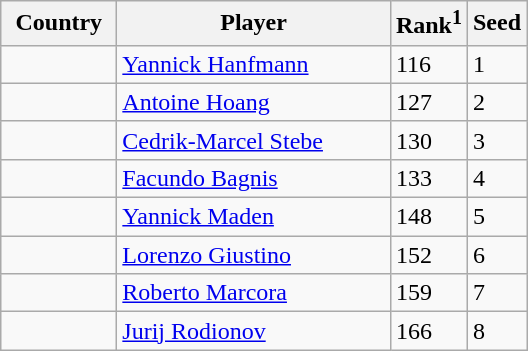<table class="sortable wikitable">
<tr>
<th width="70">Country</th>
<th width="175">Player</th>
<th>Rank<sup>1</sup></th>
<th>Seed</th>
</tr>
<tr>
<td></td>
<td><a href='#'>Yannick Hanfmann</a></td>
<td>116</td>
<td>1</td>
</tr>
<tr>
<td></td>
<td><a href='#'>Antoine Hoang</a></td>
<td>127</td>
<td>2</td>
</tr>
<tr>
<td></td>
<td><a href='#'>Cedrik-Marcel Stebe</a></td>
<td>130</td>
<td>3</td>
</tr>
<tr>
<td></td>
<td><a href='#'>Facundo Bagnis</a></td>
<td>133</td>
<td>4</td>
</tr>
<tr>
<td></td>
<td><a href='#'>Yannick Maden</a></td>
<td>148</td>
<td>5</td>
</tr>
<tr>
<td></td>
<td><a href='#'>Lorenzo Giustino</a></td>
<td>152</td>
<td>6</td>
</tr>
<tr>
<td></td>
<td><a href='#'>Roberto Marcora</a></td>
<td>159</td>
<td>7</td>
</tr>
<tr>
<td></td>
<td><a href='#'>Jurij Rodionov</a></td>
<td>166</td>
<td>8</td>
</tr>
</table>
